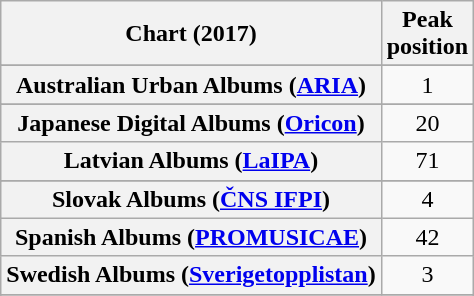<table class="wikitable sortable plainrowheaders" style="text-align:center">
<tr>
<th scope="col">Chart (2017)</th>
<th scope="col">Peak<br> position</th>
</tr>
<tr>
</tr>
<tr>
<th scope="row">Australian Urban Albums (<a href='#'>ARIA</a>)</th>
<td>1</td>
</tr>
<tr>
</tr>
<tr>
</tr>
<tr>
</tr>
<tr>
</tr>
<tr>
</tr>
<tr>
</tr>
<tr>
</tr>
<tr>
</tr>
<tr>
</tr>
<tr>
</tr>
<tr>
</tr>
<tr>
</tr>
<tr>
<th scope="row">Japanese Digital Albums (<a href='#'>Oricon</a>)</th>
<td>20</td>
</tr>
<tr>
<th scope="row">Latvian Albums (<a href='#'>LaIPA</a>)</th>
<td>71</td>
</tr>
<tr>
</tr>
<tr>
</tr>
<tr>
</tr>
<tr>
</tr>
<tr>
<th scope="row">Slovak Albums (<a href='#'>ČNS IFPI</a>)</th>
<td>4</td>
</tr>
<tr>
<th scope="row">Spanish Albums (<a href='#'>PROMUSICAE</a>)</th>
<td>42</td>
</tr>
<tr>
<th scope="row">Swedish Albums (<a href='#'>Sverigetopplistan</a>)</th>
<td>3</td>
</tr>
<tr>
</tr>
<tr>
</tr>
<tr>
</tr>
<tr>
</tr>
<tr>
</tr>
</table>
